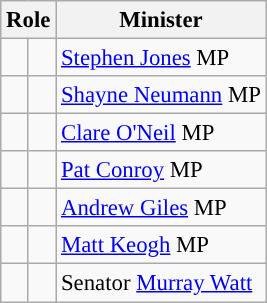<table class="wikitable" style="text-align:left; font-size:95%">
<tr>
<th colspan=2>Role</th>
<th>Minister</th>
</tr>
<tr>
<td style="background-color: "></td>
<td></td>
<td><a href='#'>Stephen Jones</a> MP</td>
</tr>
<tr>
<td style="background-color: "></td>
<td></td>
<td><a href='#'>Shayne Neumann</a> MP</td>
</tr>
<tr>
<td style="background-color: "></td>
<td></td>
<td><a href='#'>Clare O'Neil</a> MP</td>
</tr>
<tr>
<td style="background-color: "></td>
<td></td>
<td><a href='#'>Pat Conroy</a> MP</td>
</tr>
<tr>
<td style="background-color: "></td>
<td></td>
<td><a href='#'>Andrew Giles</a> MP</td>
</tr>
<tr>
<td style="background-color: "></td>
<td></td>
<td><a href='#'>Matt Keogh</a> MP</td>
</tr>
<tr>
<td style="background-color: "></td>
<td></td>
<td>Senator <a href='#'>Murray Watt</a></td>
</tr>
</table>
